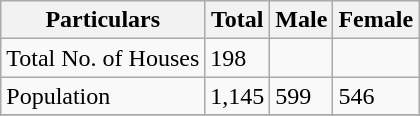<table class="wikitable sortable">
<tr>
<th>Particulars</th>
<th>Total</th>
<th>Male</th>
<th>Female</th>
</tr>
<tr>
<td>Total No. of Houses</td>
<td>198</td>
<td></td>
<td></td>
</tr>
<tr>
<td>Population</td>
<td>1,145</td>
<td>599</td>
<td>546</td>
</tr>
<tr>
</tr>
</table>
